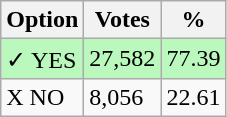<table class="wikitable">
<tr>
<th>Option</th>
<th>Votes</th>
<th>%</th>
</tr>
<tr>
<td style=background:#bbf8be>✓ YES</td>
<td style=background:#bbf8be>27,582</td>
<td style=background:#bbf8be>77.39</td>
</tr>
<tr>
<td>X NO</td>
<td>8,056</td>
<td>22.61</td>
</tr>
</table>
